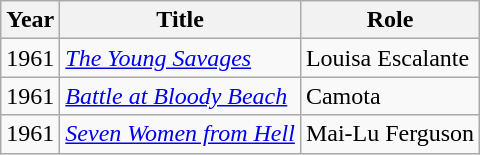<table class="wikitable sortable">
<tr>
<th>Year</th>
<th>Title</th>
<th>Role</th>
</tr>
<tr>
<td>1961</td>
<td><em><a href='#'>The Young Savages</a></em></td>
<td>Louisa Escalante</td>
</tr>
<tr>
<td>1961</td>
<td><em><a href='#'>Battle at Bloody Beach</a></em></td>
<td>Camota</td>
</tr>
<tr>
<td>1961</td>
<td><em><a href='#'>Seven Women from Hell</a></em></td>
<td>Mai-Lu Ferguson</td>
</tr>
</table>
